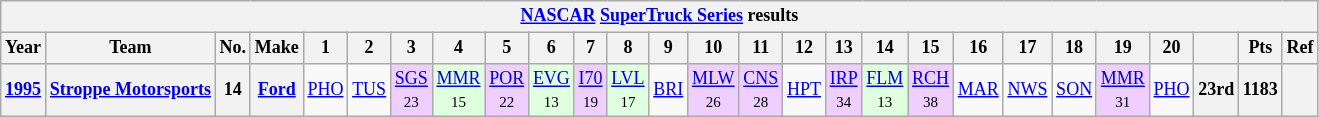<table class="wikitable" style="text-align:center; font-size:75%">
<tr>
<th colspan=45><a href='#'>NASCAR</a> <a href='#'>SuperTruck Series</a> results</th>
</tr>
<tr>
<th>Year</th>
<th>Team</th>
<th>No.</th>
<th>Make</th>
<th>1</th>
<th>2</th>
<th>3</th>
<th>4</th>
<th>5</th>
<th>6</th>
<th>7</th>
<th>8</th>
<th>9</th>
<th>10</th>
<th>11</th>
<th>12</th>
<th>13</th>
<th>14</th>
<th>15</th>
<th>16</th>
<th>17</th>
<th>18</th>
<th>19</th>
<th>20</th>
<th></th>
<th>Pts</th>
<th>Ref</th>
</tr>
<tr>
<th><a href='#'>1995</a></th>
<th><a href='#'>Stroppe Motorsports</a></th>
<th>14</th>
<th><a href='#'>Ford</a></th>
<td><a href='#'>PHO</a></td>
<td><a href='#'>TUS</a></td>
<td style="background:#EFCFFF;"><a href='#'>SGS</a><br><small>23</small></td>
<td style="background:#DFFFDF;"><a href='#'>MMR</a><br><small>15</small></td>
<td style="background:#EFCFFF;"><a href='#'>POR</a><br><small>22</small></td>
<td style="background:#DFFFDF;"><a href='#'>EVG</a><br><small>13</small></td>
<td style="background:#EFCFFF;"><a href='#'>I70</a><br><small>19</small></td>
<td style="background:#DFFFDF;"><a href='#'>LVL</a><br><small>17</small></td>
<td><a href='#'>BRI</a></td>
<td style="background:#EFCFFF;"><a href='#'>MLW</a><br><small>26</small></td>
<td style="background:#EFCFFF;"><a href='#'>CNS</a><br><small>28</small></td>
<td><a href='#'>HPT</a></td>
<td style="background:#EFCFFF;"><a href='#'>IRP</a><br><small>34</small></td>
<td style="background:#DFFFDF;"><a href='#'>FLM</a><br><small>13</small></td>
<td style="background:#EFCFFF;"><a href='#'>RCH</a><br><small>38</small></td>
<td><a href='#'>MAR</a></td>
<td><a href='#'>NWS</a></td>
<td><a href='#'>SON</a></td>
<td style="background:#EFCFFF;"><a href='#'>MMR</a><br><small>31</small></td>
<td><a href='#'>PHO</a></td>
<th>23rd</th>
<th>1183</th>
<th></th>
</tr>
</table>
